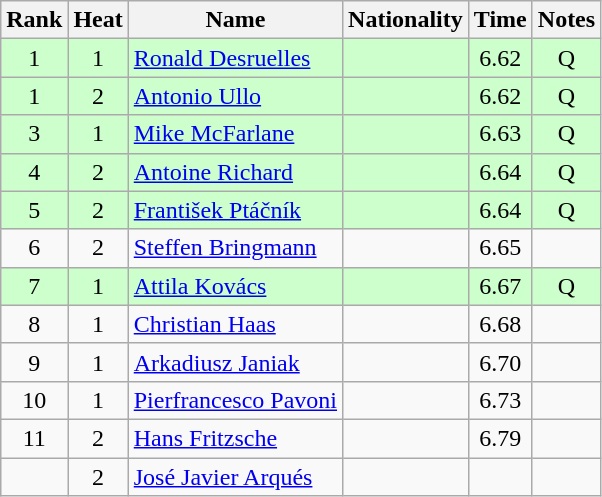<table class="wikitable sortable" style="text-align:center">
<tr>
<th>Rank</th>
<th>Heat</th>
<th>Name</th>
<th>Nationality</th>
<th>Time</th>
<th>Notes</th>
</tr>
<tr bgcolor=ccffcc>
<td>1</td>
<td>1</td>
<td align="left"><a href='#'>Ronald Desruelles</a></td>
<td align=left></td>
<td>6.62</td>
<td>Q</td>
</tr>
<tr bgcolor=ccffcc>
<td>1</td>
<td>2</td>
<td align="left"><a href='#'>Antonio Ullo</a></td>
<td align=left></td>
<td>6.62</td>
<td>Q</td>
</tr>
<tr bgcolor=ccffcc>
<td>3</td>
<td>1</td>
<td align="left"><a href='#'>Mike McFarlane</a></td>
<td align=left></td>
<td>6.63</td>
<td>Q</td>
</tr>
<tr bgcolor=ccffcc>
<td>4</td>
<td>2</td>
<td align="left"><a href='#'>Antoine Richard</a></td>
<td align=left></td>
<td>6.64</td>
<td>Q</td>
</tr>
<tr bgcolor=ccffcc>
<td>5</td>
<td>2</td>
<td align="left"><a href='#'>František Ptáčník</a></td>
<td align=left></td>
<td>6.64</td>
<td>Q</td>
</tr>
<tr>
<td>6</td>
<td>2</td>
<td align="left"><a href='#'>Steffen Bringmann</a></td>
<td align=left></td>
<td>6.65</td>
<td></td>
</tr>
<tr bgcolor=ccffcc>
<td>7</td>
<td>1</td>
<td align="left"><a href='#'>Attila Kovács</a></td>
<td align=left></td>
<td>6.67</td>
<td>Q</td>
</tr>
<tr>
<td>8</td>
<td>1</td>
<td align="left"><a href='#'>Christian Haas</a></td>
<td align=left></td>
<td>6.68</td>
<td></td>
</tr>
<tr>
<td>9</td>
<td>1</td>
<td align="left"><a href='#'>Arkadiusz Janiak</a></td>
<td align=left></td>
<td>6.70</td>
<td></td>
</tr>
<tr>
<td>10</td>
<td>1</td>
<td align="left"><a href='#'>Pierfrancesco Pavoni</a></td>
<td align=left></td>
<td>6.73</td>
<td></td>
</tr>
<tr>
<td>11</td>
<td>2</td>
<td align="left"><a href='#'>Hans Fritzsche</a></td>
<td align=left></td>
<td>6.79</td>
<td></td>
</tr>
<tr>
<td></td>
<td>2</td>
<td align="left"><a href='#'>José Javier Arqués</a></td>
<td align=left></td>
<td></td>
<td></td>
</tr>
</table>
